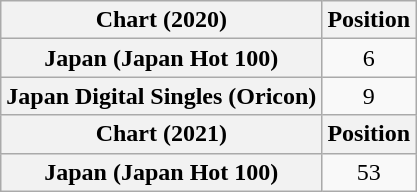<table class="wikitable plainrowheaders" style="text-align:center">
<tr>
<th scope="col">Chart (2020)</th>
<th scope="col">Position</th>
</tr>
<tr>
<th scope="row">Japan (Japan Hot 100)</th>
<td>6</td>
</tr>
<tr>
<th scope="row">Japan Digital Singles (Oricon)</th>
<td>9</td>
</tr>
<tr>
<th scope="col">Chart (2021)</th>
<th scope="col">Position</th>
</tr>
<tr>
<th scope="row">Japan (Japan Hot 100)</th>
<td>53</td>
</tr>
</table>
